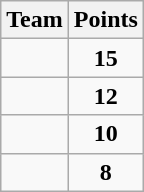<table class=wikitable style="text-align:center">
<tr>
<th>Team</th>
<th>Points</th>
</tr>
<tr>
<td align=left></td>
<td><strong>15 </strong></td>
</tr>
<tr>
<td align=left></td>
<td><strong>12 </strong></td>
</tr>
<tr>
<td align=left></td>
<td><strong>10</strong></td>
</tr>
<tr>
<td align=left></td>
<td><strong>8</strong></td>
</tr>
</table>
